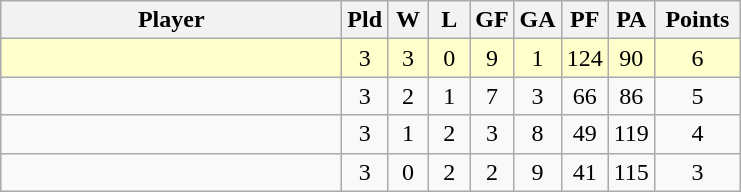<table class=wikitable style="text-align:center;">
<tr>
<th width=220>Player</th>
<th width=20>Pld</th>
<th width=20>W</th>
<th width=20>L</th>
<th width=20>GF</th>
<th width=20>GA</th>
<th width=20>PF</th>
<th width=20>PA</th>
<th width=50>Points</th>
</tr>
<tr bgcolor=#ffffcc>
<td style="text-align:left;"></td>
<td>3</td>
<td>3</td>
<td>0</td>
<td>9</td>
<td>1</td>
<td>124</td>
<td>90</td>
<td>6</td>
</tr>
<tr>
<td style="text-align:left;"></td>
<td>3</td>
<td>2</td>
<td>1</td>
<td>7</td>
<td>3</td>
<td>66</td>
<td>86</td>
<td>5</td>
</tr>
<tr>
<td style="text-align:left;"></td>
<td>3</td>
<td>1</td>
<td>2</td>
<td>3</td>
<td>8</td>
<td>49</td>
<td>119</td>
<td>4</td>
</tr>
<tr>
<td style="text-align:left;"></td>
<td>3</td>
<td>0</td>
<td>2</td>
<td>2</td>
<td>9</td>
<td>41</td>
<td>115</td>
<td>3</td>
</tr>
</table>
